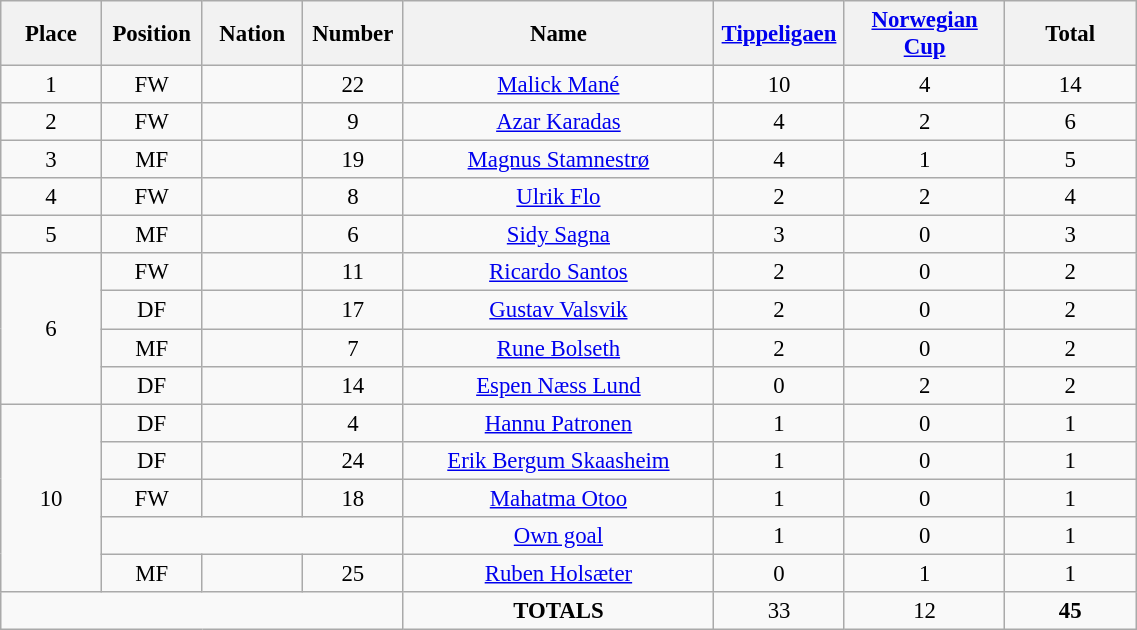<table class="wikitable" style="font-size: 95%; text-align: center;">
<tr>
<th width=60>Place</th>
<th width=60>Position</th>
<th width=60>Nation</th>
<th width=60>Number</th>
<th width=200>Name</th>
<th width=80><a href='#'>Tippeligaen</a></th>
<th width=100><a href='#'>Norwegian Cup</a></th>
<th width=80><strong>Total</strong></th>
</tr>
<tr>
<td>1</td>
<td>FW</td>
<td></td>
<td>22</td>
<td><a href='#'>Malick Mané</a></td>
<td>10</td>
<td>4</td>
<td>14</td>
</tr>
<tr>
<td>2</td>
<td>FW</td>
<td></td>
<td>9</td>
<td><a href='#'>Azar Karadas</a></td>
<td>4</td>
<td>2</td>
<td>6</td>
</tr>
<tr>
<td>3</td>
<td>MF</td>
<td></td>
<td>19</td>
<td><a href='#'>Magnus Stamnestrø</a></td>
<td>4</td>
<td>1</td>
<td>5</td>
</tr>
<tr>
<td>4</td>
<td>FW</td>
<td></td>
<td>8</td>
<td><a href='#'>Ulrik Flo</a></td>
<td>2</td>
<td>2</td>
<td>4</td>
</tr>
<tr>
<td>5</td>
<td>MF</td>
<td></td>
<td>6</td>
<td><a href='#'>Sidy Sagna</a></td>
<td>3</td>
<td>0</td>
<td>3</td>
</tr>
<tr>
<td rowspan="4">6</td>
<td>FW</td>
<td></td>
<td>11</td>
<td><a href='#'>Ricardo Santos</a></td>
<td>2</td>
<td>0</td>
<td>2</td>
</tr>
<tr>
<td>DF</td>
<td></td>
<td>17</td>
<td><a href='#'>Gustav Valsvik</a></td>
<td>2</td>
<td>0</td>
<td>2</td>
</tr>
<tr>
<td>MF</td>
<td></td>
<td>7</td>
<td><a href='#'>Rune Bolseth</a></td>
<td>2</td>
<td>0</td>
<td>2</td>
</tr>
<tr>
<td>DF</td>
<td></td>
<td>14</td>
<td><a href='#'>Espen Næss Lund</a></td>
<td>0</td>
<td>2</td>
<td>2</td>
</tr>
<tr>
<td rowspan="5">10</td>
<td>DF</td>
<td></td>
<td>4</td>
<td><a href='#'>Hannu Patronen</a></td>
<td>1</td>
<td>0</td>
<td>1</td>
</tr>
<tr>
<td>DF</td>
<td></td>
<td>24</td>
<td><a href='#'>Erik Bergum Skaasheim</a></td>
<td>1</td>
<td>0</td>
<td>1</td>
</tr>
<tr>
<td>FW</td>
<td></td>
<td>18</td>
<td><a href='#'>Mahatma Otoo</a></td>
<td>1</td>
<td>0</td>
<td>1</td>
</tr>
<tr>
<td colspan="3"></td>
<td><a href='#'>Own goal</a></td>
<td>1</td>
<td>0</td>
<td>1</td>
</tr>
<tr>
<td>MF</td>
<td></td>
<td>25</td>
<td><a href='#'>Ruben Holsæter</a></td>
<td>0</td>
<td>1</td>
<td>1</td>
</tr>
<tr>
<td colspan="4"></td>
<td><strong>TOTALS</strong></td>
<td>33</td>
<td>12</td>
<td><strong>45</strong></td>
</tr>
</table>
